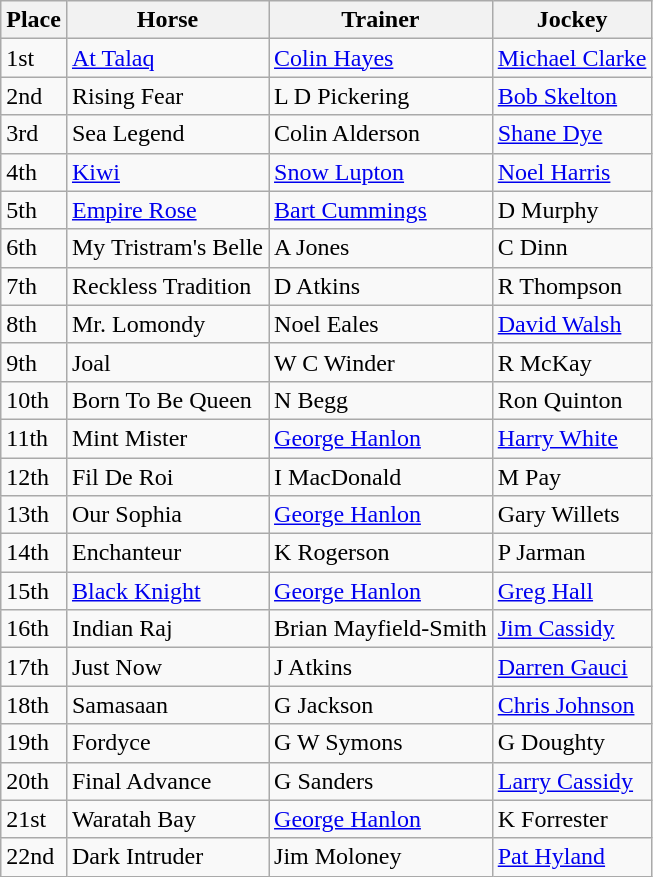<table class="wikitable sortable">
<tr>
<th>Place</th>
<th>Horse</th>
<th>Trainer</th>
<th>Jockey</th>
</tr>
<tr>
<td>1st</td>
<td><a href='#'>At Talaq</a></td>
<td><a href='#'>Colin Hayes</a></td>
<td><a href='#'>Michael Clarke</a></td>
</tr>
<tr>
<td>2nd</td>
<td>Rising Fear</td>
<td>L D Pickering</td>
<td><a href='#'>Bob Skelton</a></td>
</tr>
<tr>
<td>3rd</td>
<td>Sea Legend</td>
<td>Colin Alderson</td>
<td><a href='#'>Shane Dye</a></td>
</tr>
<tr>
<td>4th</td>
<td><a href='#'>Kiwi</a></td>
<td><a href='#'>Snow Lupton</a></td>
<td><a href='#'>Noel Harris</a></td>
</tr>
<tr>
<td>5th</td>
<td><a href='#'>Empire Rose</a></td>
<td><a href='#'>Bart Cummings</a></td>
<td>D Murphy</td>
</tr>
<tr>
<td>6th</td>
<td>My Tristram's Belle</td>
<td>A Jones</td>
<td>C Dinn</td>
</tr>
<tr>
<td>7th</td>
<td>Reckless Tradition</td>
<td>D Atkins</td>
<td>R Thompson</td>
</tr>
<tr>
<td>8th</td>
<td>Mr. Lomondy</td>
<td>Noel Eales</td>
<td><a href='#'>David Walsh</a></td>
</tr>
<tr>
<td>9th</td>
<td>Joal</td>
<td>W C Winder</td>
<td>R McKay</td>
</tr>
<tr>
<td>10th</td>
<td>Born To Be Queen</td>
<td>N Begg</td>
<td>Ron Quinton</td>
</tr>
<tr>
<td>11th</td>
<td>Mint Mister</td>
<td><a href='#'>George Hanlon</a></td>
<td><a href='#'>Harry White</a></td>
</tr>
<tr>
<td>12th</td>
<td>Fil De Roi</td>
<td>I MacDonald</td>
<td>M Pay</td>
</tr>
<tr>
<td>13th</td>
<td>Our Sophia</td>
<td><a href='#'>George Hanlon</a></td>
<td>Gary Willets</td>
</tr>
<tr>
<td>14th</td>
<td>Enchanteur</td>
<td>K Rogerson</td>
<td>P Jarman</td>
</tr>
<tr>
<td>15th</td>
<td><a href='#'>Black Knight</a></td>
<td><a href='#'>George Hanlon</a></td>
<td><a href='#'>Greg Hall</a></td>
</tr>
<tr>
<td>16th</td>
<td>Indian Raj</td>
<td>Brian Mayfield-Smith</td>
<td><a href='#'>Jim Cassidy</a></td>
</tr>
<tr>
<td>17th</td>
<td>Just Now</td>
<td>J Atkins</td>
<td><a href='#'>Darren Gauci</a></td>
</tr>
<tr>
<td>18th</td>
<td>Samasaan</td>
<td>G Jackson</td>
<td><a href='#'>Chris Johnson</a></td>
</tr>
<tr>
<td>19th</td>
<td>Fordyce</td>
<td>G W Symons</td>
<td>G Doughty</td>
</tr>
<tr>
<td>20th</td>
<td>Final Advance</td>
<td>G Sanders</td>
<td><a href='#'>Larry Cassidy</a></td>
</tr>
<tr>
<td>21st</td>
<td>Waratah Bay</td>
<td><a href='#'>George Hanlon</a></td>
<td>K Forrester</td>
</tr>
<tr>
<td>22nd</td>
<td>Dark Intruder</td>
<td>Jim Moloney</td>
<td><a href='#'>Pat Hyland</a></td>
</tr>
</table>
